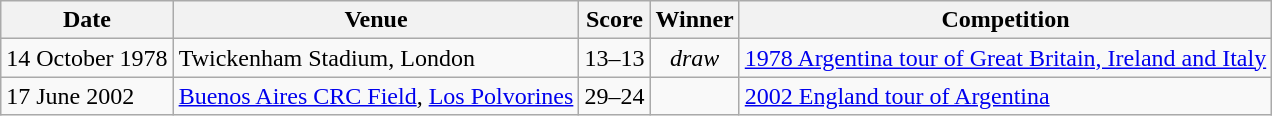<table class="wikitable">
<tr>
<th scope="col">Date</th>
<th scope="col">Venue</th>
<th scope="col">Score</th>
<th scope="col">Winner</th>
<th scope="col">Competition</th>
</tr>
<tr>
<td>14 October 1978</td>
<td>Twickenham Stadium, London</td>
<td style="text-align:center">13–13</td>
<td style="text-align:center"><em>draw</em></td>
<td><a href='#'>1978 Argentina tour of Great Britain, Ireland and Italy</a></td>
</tr>
<tr>
<td>17 June 2002</td>
<td><a href='#'>Buenos Aires CRC Field</a>, <a href='#'>Los Polvorines</a></td>
<td style="text-align:center">29–24</td>
<td></td>
<td><a href='#'>2002 England tour of Argentina</a></td>
</tr>
</table>
